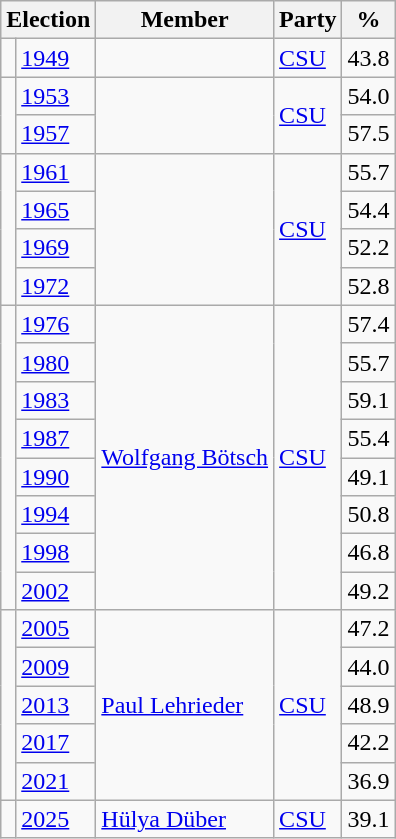<table class=wikitable>
<tr>
<th colspan=2>Election</th>
<th>Member</th>
<th>Party</th>
<th>%</th>
</tr>
<tr>
<td bgcolor=></td>
<td><a href='#'>1949</a></td>
<td></td>
<td><a href='#'>CSU</a></td>
<td align=right>43.8</td>
</tr>
<tr>
<td rowspan=2 bgcolor=></td>
<td><a href='#'>1953</a></td>
<td rowspan=2></td>
<td rowspan=2><a href='#'>CSU</a></td>
<td align=right>54.0</td>
</tr>
<tr>
<td><a href='#'>1957</a></td>
<td align=right>57.5</td>
</tr>
<tr>
<td rowspan=4 bgcolor=></td>
<td><a href='#'>1961</a></td>
<td rowspan=4></td>
<td rowspan=4><a href='#'>CSU</a></td>
<td align=right>55.7</td>
</tr>
<tr>
<td><a href='#'>1965</a></td>
<td align=right>54.4</td>
</tr>
<tr>
<td><a href='#'>1969</a></td>
<td align=right>52.2</td>
</tr>
<tr>
<td><a href='#'>1972</a></td>
<td align=right>52.8</td>
</tr>
<tr>
<td rowspan=8 bgcolor=></td>
<td><a href='#'>1976</a></td>
<td rowspan=8><a href='#'>Wolfgang Bötsch</a></td>
<td rowspan=8><a href='#'>CSU</a></td>
<td align=right>57.4</td>
</tr>
<tr>
<td><a href='#'>1980</a></td>
<td align=right>55.7</td>
</tr>
<tr>
<td><a href='#'>1983</a></td>
<td align=right>59.1</td>
</tr>
<tr>
<td><a href='#'>1987</a></td>
<td align=right>55.4</td>
</tr>
<tr>
<td><a href='#'>1990</a></td>
<td align=right>49.1</td>
</tr>
<tr>
<td><a href='#'>1994</a></td>
<td align=right>50.8</td>
</tr>
<tr>
<td><a href='#'>1998</a></td>
<td align=right>46.8</td>
</tr>
<tr>
<td><a href='#'>2002</a></td>
<td align=right>49.2</td>
</tr>
<tr>
<td rowspan=5 bgcolor=></td>
<td><a href='#'>2005</a></td>
<td rowspan=5><a href='#'>Paul Lehrieder</a></td>
<td rowspan=5><a href='#'>CSU</a></td>
<td align=right>47.2</td>
</tr>
<tr>
<td><a href='#'>2009</a></td>
<td align=right>44.0</td>
</tr>
<tr>
<td><a href='#'>2013</a></td>
<td align=right>48.9</td>
</tr>
<tr>
<td><a href='#'>2017</a></td>
<td align=right>42.2</td>
</tr>
<tr>
<td><a href='#'>2021</a></td>
<td align=right>36.9</td>
</tr>
<tr>
<td bgcolor=></td>
<td><a href='#'>2025</a></td>
<td><a href='#'>Hülya Düber</a></td>
<td><a href='#'>CSU</a></td>
<td align=right>39.1</td>
</tr>
</table>
